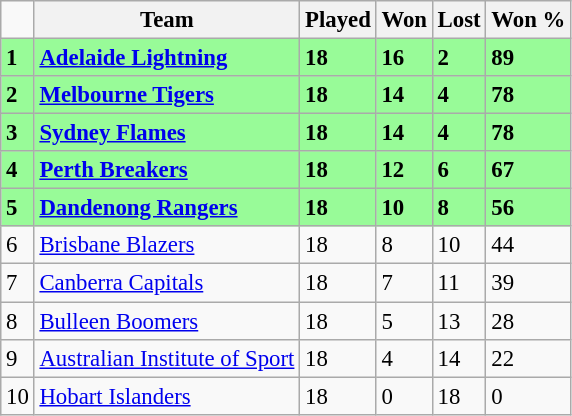<table class="wikitable" style="font-size:95%;">
<tr>
<td></td>
<th align=center><strong>Team</strong></th>
<th align=center><strong>Played</strong></th>
<th align=center><strong>Won</strong></th>
<th align=center><strong>Lost</strong></th>
<th align=center><strong>Won %</strong></th>
</tr>
<tr>
<td bgcolor="#98FB98"><strong>1</strong></td>
<td bgcolor="#98FB98"><strong><a href='#'>Adelaide Lightning</a></strong></td>
<td bgcolor="#98FB98"><strong>18</strong></td>
<td bgcolor="#98FB98"><strong>16</strong></td>
<td bgcolor="#98FB98"><strong>2</strong></td>
<td bgcolor="#98FB98"><strong>89</strong></td>
</tr>
<tr>
<td bgcolor="#98FB98"><strong>2</strong></td>
<td bgcolor="#98FB98"><strong><a href='#'>Melbourne Tigers</a></strong></td>
<td bgcolor="#98FB98"><strong>18</strong></td>
<td bgcolor="#98FB98"><strong>14</strong></td>
<td bgcolor="#98FB98"><strong>4</strong></td>
<td bgcolor="#98FB98"><strong>78</strong></td>
</tr>
<tr>
<td bgcolor="#98FB98"><strong>3</strong></td>
<td bgcolor="#98FB98"><strong><a href='#'>Sydney Flames</a></strong></td>
<td bgcolor="#98FB98"><strong>18</strong></td>
<td bgcolor="#98FB98"><strong>14</strong></td>
<td bgcolor="#98FB98"><strong>4</strong></td>
<td bgcolor="#98FB98"><strong>78</strong></td>
</tr>
<tr>
<td bgcolor="#98FB98"><strong>4</strong></td>
<td bgcolor="#98FB98"><strong><a href='#'>Perth Breakers</a></strong></td>
<td bgcolor="#98FB98"><strong>18</strong></td>
<td bgcolor="#98FB98"><strong>12</strong></td>
<td bgcolor="#98FB98"><strong>6</strong></td>
<td bgcolor="#98FB98"><strong>67</strong></td>
</tr>
<tr>
<td bgcolor="#98FB98"><strong>5</strong></td>
<td bgcolor="#98FB98"><strong><a href='#'>Dandenong Rangers</a></strong></td>
<td bgcolor="#98FB98"><strong>18</strong></td>
<td bgcolor="#98FB98"><strong>10</strong></td>
<td bgcolor="#98FB98"><strong>8</strong></td>
<td bgcolor="#98FB98"><strong>56</strong></td>
</tr>
<tr>
<td>6</td>
<td><a href='#'>Brisbane Blazers</a></td>
<td>18</td>
<td>8</td>
<td>10</td>
<td>44</td>
</tr>
<tr>
<td>7</td>
<td><a href='#'>Canberra Capitals</a></td>
<td>18</td>
<td>7</td>
<td>11</td>
<td>39</td>
</tr>
<tr>
<td>8</td>
<td><a href='#'>Bulleen Boomers</a></td>
<td>18</td>
<td>5</td>
<td>13</td>
<td>28</td>
</tr>
<tr>
<td>9</td>
<td><a href='#'>Australian Institute of Sport</a></td>
<td>18</td>
<td>4</td>
<td>14</td>
<td>22</td>
</tr>
<tr>
<td>10</td>
<td><a href='#'>Hobart Islanders</a></td>
<td>18</td>
<td>0</td>
<td>18</td>
<td>0</td>
</tr>
</table>
